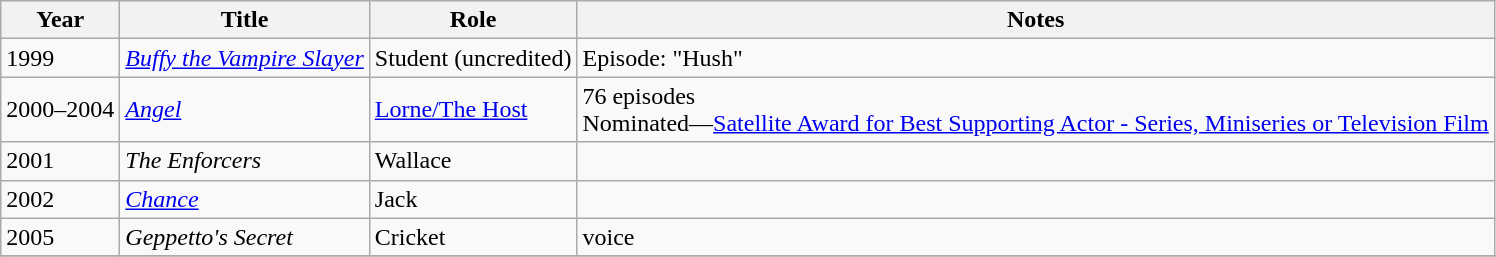<table class="wikitable">
<tr>
<th>Year</th>
<th>Title</th>
<th>Role</th>
<th>Notes</th>
</tr>
<tr>
<td>1999</td>
<td><em><a href='#'>Buffy the Vampire Slayer</a></em></td>
<td>Student (uncredited)</td>
<td>Episode: "Hush"</td>
</tr>
<tr>
<td>2000–2004</td>
<td><em><a href='#'>Angel</a></em></td>
<td><a href='#'>Lorne/The Host</a></td>
<td>76 episodes<br>Nominated—<a href='#'>Satellite Award for Best Supporting Actor - Series, Miniseries or Television Film</a></td>
</tr>
<tr>
<td>2001</td>
<td><em>The Enforcers</em></td>
<td>Wallace</td>
<td></td>
</tr>
<tr>
<td>2002</td>
<td><em><a href='#'>Chance</a></em></td>
<td>Jack</td>
<td></td>
</tr>
<tr>
<td>2005</td>
<td><em>Geppetto's Secret</em></td>
<td>Cricket</td>
<td>voice</td>
</tr>
<tr>
</tr>
</table>
